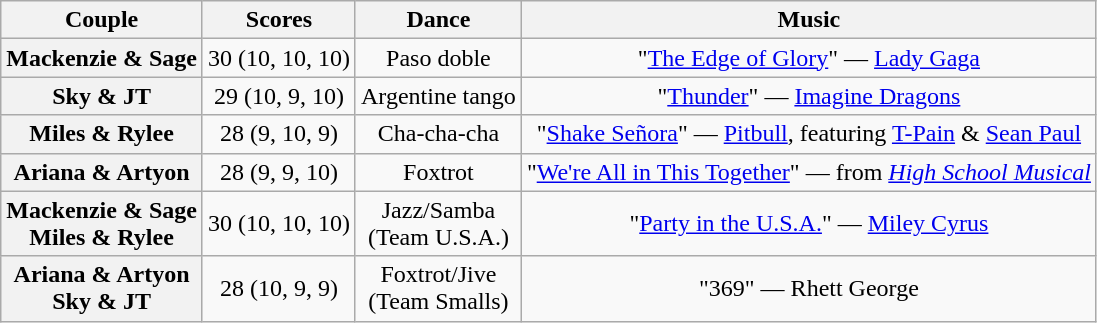<table class="wikitable sortable" style="text-align:center;">
<tr>
<th scope="col">Couple</th>
<th scope="col">Scores</th>
<th scope="col">Dance</th>
<th scope="col" class="unsortable">Music</th>
</tr>
<tr>
<th scope="row">Mackenzie & Sage</th>
<td>30 (10, 10, 10)</td>
<td>Paso doble</td>
<td>"<a href='#'>The Edge of Glory</a>" — <a href='#'>Lady Gaga</a></td>
</tr>
<tr>
<th scope="row">Sky & JT</th>
<td>29 (10, 9, 10)</td>
<td>Argentine tango</td>
<td>"<a href='#'>Thunder</a>" — <a href='#'>Imagine Dragons</a></td>
</tr>
<tr>
<th scope="row">Miles & Rylee</th>
<td>28 (9, 10, 9)</td>
<td>Cha-cha-cha</td>
<td>"<a href='#'>Shake Señora</a>" — <a href='#'>Pitbull</a>, featuring <a href='#'>T-Pain</a> & <a href='#'>Sean Paul</a></td>
</tr>
<tr>
<th scope="row">Ariana & Artyon</th>
<td>28 (9, 9, 10)</td>
<td>Foxtrot</td>
<td>"<a href='#'>We're All in This Together</a>" — from <em><a href='#'>High School Musical</a></em></td>
</tr>
<tr>
<th scope="row">Mackenzie & Sage<br>Miles & Rylee</th>
<td>30 (10, 10, 10)</td>
<td>Jazz/Samba<br>(Team U.S.A.)</td>
<td>"<a href='#'>Party in the U.S.A.</a>" — <a href='#'>Miley Cyrus</a></td>
</tr>
<tr>
<th scope="row">Ariana & Artyon<br>Sky & JT</th>
<td>28 (10, 9, 9)</td>
<td>Foxtrot/Jive<br>(Team Smalls)</td>
<td>"369" — Rhett George</td>
</tr>
</table>
